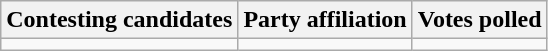<table class="wikitable sortable">
<tr>
<th>Contesting candidates</th>
<th>Party affiliation</th>
<th>Votes polled</th>
</tr>
<tr>
<td></td>
<td></td>
<td></td>
</tr>
</table>
